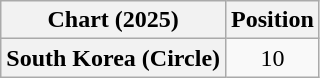<table class="wikitable plainrowheaders" style="text-align:center">
<tr>
<th scope="col">Chart (2025)</th>
<th scope="col">Position</th>
</tr>
<tr>
<th scope="row">South Korea (Circle)</th>
<td>10</td>
</tr>
</table>
